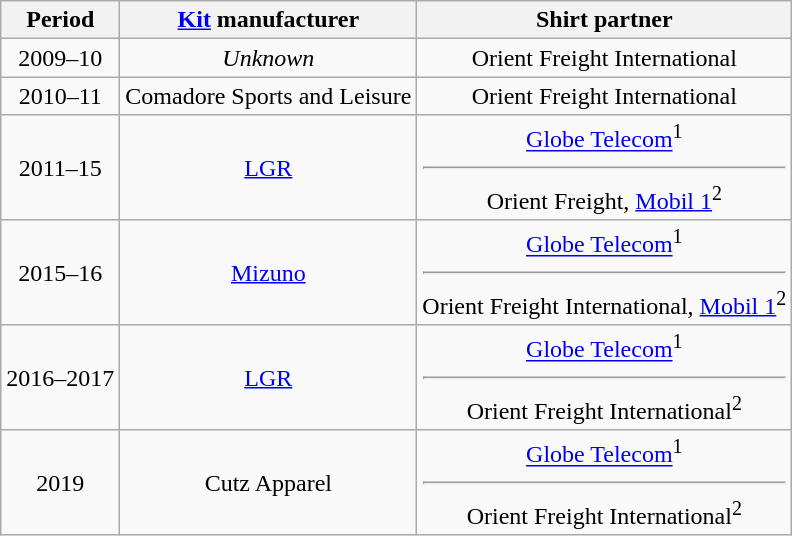<table class="wikitable" style="text-align: center">
<tr>
<th>Period</th>
<th><a href='#'>Kit</a> manufacturer</th>
<th>Shirt partner</th>
</tr>
<tr>
<td>2009–10</td>
<td><em>Unknown</em></td>
<td>Orient Freight International</td>
</tr>
<tr>
<td>2010–11</td>
<td>Comadore Sports and Leisure</td>
<td>Orient Freight International</td>
</tr>
<tr>
<td>2011–15</td>
<td><a href='#'>LGR</a></td>
<td><a href='#'>Globe Telecom</a><sup>1</sup><hr>Orient Freight, <a href='#'>Mobil 1</a><sup>2</sup></td>
</tr>
<tr>
<td>2015–16</td>
<td><a href='#'>Mizuno</a></td>
<td><a href='#'>Globe Telecom</a><sup>1</sup><hr>Orient Freight International, <a href='#'>Mobil 1</a><sup>2</sup></td>
</tr>
<tr>
<td>2016–2017</td>
<td><a href='#'>LGR</a></td>
<td><a href='#'>Globe Telecom</a><sup>1</sup><hr>Orient Freight International<sup>2</sup></td>
</tr>
<tr>
<td>2019</td>
<td>Cutz Apparel</td>
<td><a href='#'>Globe Telecom</a><sup>1</sup><hr>Orient Freight International<sup>2</sup></td>
</tr>
</table>
